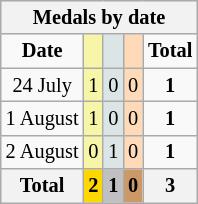<table class="wikitable" style="font-size:85%">
<tr bgcolor="#efefef">
<th colspan=6>Medals by date</th>
</tr>
<tr align=center>
<td><strong>Date</strong></td>
<td bgcolor=#f7f6a8></td>
<td bgcolor=#dce5e5></td>
<td bgcolor=#ffdab9></td>
<td><strong>Total</strong></td>
</tr>
<tr align=center>
<td>24 July</td>
<td style="background:#F7F6A8;">1</td>
<td style="background:#DCE5E5;">0</td>
<td style="background:#FFDAB9;">0</td>
<td><strong>1</strong></td>
</tr>
<tr align=center>
<td>1 August</td>
<td style="background:#F7F6A8;">1</td>
<td style="background:#DCE5E5;">0</td>
<td style="background:#FFDAB9;">0</td>
<td><strong>1</strong></td>
</tr>
<tr align=center>
<td>2 August</td>
<td style="background:#F7F6A8;">0</td>
<td style="background:#DCE5E5;">1</td>
<td style="background:#FFDAB9;">0</td>
<td><strong>1</strong></td>
</tr>
<tr align=center>
<th><strong>Total</strong></th>
<th style="background:gold;"><strong>2</strong></th>
<th style="background:silver;"><strong>1</strong></th>
<th style="background:#c96;"><strong>0</strong></th>
<th>3</th>
</tr>
</table>
